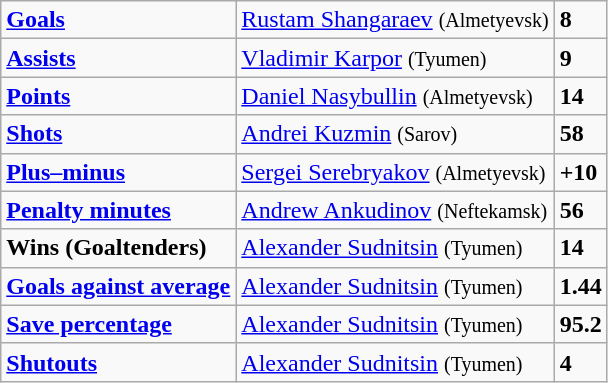<table class="wikitable" style="text-align:left;">
<tr>
<td><strong><a href='#'>Goals</a></strong></td>
<td> <a href='#'>Rustam Shangaraev</a> <small>(Almetyevsk)</small></td>
<td><strong>8</strong></td>
</tr>
<tr>
<td><strong><a href='#'>Assists</a></strong></td>
<td> <a href='#'>Vladimir Karpor</a> <small>(Tyumen)</small></td>
<td><strong>9</strong></td>
</tr>
<tr>
<td><strong><a href='#'>Points</a></strong></td>
<td> <a href='#'>Daniel Nasybullin</a> <small>(Almetyevsk)</small></td>
<td><strong>14</strong></td>
</tr>
<tr>
<td><strong><a href='#'>Shots</a></strong></td>
<td> <a href='#'>Andrei Kuzmin</a> <small>(Sarov)</small></td>
<td><strong>58</strong></td>
</tr>
<tr>
<td><strong><a href='#'>Plus–minus</a></strong></td>
<td> <a href='#'>Sergei Serebryakov</a> <small>(Almetyevsk)</small></td>
<td><strong>+10</strong></td>
</tr>
<tr>
<td><strong><a href='#'>Penalty minutes</a></strong></td>
<td> <a href='#'>Andrew Ankudinov</a> <small>(Neftekamsk)</small></td>
<td><strong>56</strong></td>
</tr>
<tr>
<td><strong>Wins (Goaltenders)</strong></td>
<td> <a href='#'>Alexander Sudnitsin</a> <small>(Tyumen)</small></td>
<td><strong>14</strong></td>
</tr>
<tr>
<td><strong><a href='#'>Goals against average</a></strong></td>
<td> <a href='#'>Alexander Sudnitsin</a> <small>(Tyumen)</small></td>
<td><strong>1.44</strong></td>
</tr>
<tr>
<td><strong><a href='#'>Save percentage</a></strong></td>
<td> <a href='#'>Alexander Sudnitsin</a> <small>(Tyumen)</small></td>
<td><strong>95.2</strong></td>
</tr>
<tr>
<td><strong><a href='#'>Shutouts</a></strong></td>
<td> <a href='#'>Alexander Sudnitsin</a> <small>(Tyumen)</small></td>
<td><strong>4</strong></td>
</tr>
</table>
